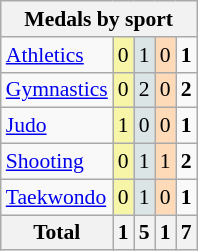<table class="wikitable" style="font-size:90%; text-align:center;">
<tr>
<th colspan="5">Medals by sport</th>
</tr>
<tr>
<td align="left"><a href='#'>Athletics</a></td>
<td style="background:#F7F6A8;">0</td>
<td style="background:#DCE5E5;">1</td>
<td style="background:#FFDAB9;">0</td>
<td><strong>1</strong></td>
</tr>
<tr>
<td align="left"><a href='#'>Gymnastics</a></td>
<td style="background:#F7F6A8;">0</td>
<td style="background:#DCE5E5;">2</td>
<td style="background:#FFDAB9;">0</td>
<td><strong>2</strong></td>
</tr>
<tr>
<td align="left"><a href='#'>Judo</a></td>
<td style="background:#F7F6A8;">1</td>
<td style="background:#DCE5E5;">0</td>
<td style="background:#FFDAB9;">0</td>
<td><strong>1</strong></td>
</tr>
<tr>
<td align="left"><a href='#'>Shooting</a></td>
<td style="background:#F7F6A8;">0</td>
<td style="background:#DCE5E5;">1</td>
<td style="background:#FFDAB9;">1</td>
<td><strong>2</strong></td>
</tr>
<tr>
<td align="left"><a href='#'>Taekwondo</a></td>
<td style="background:#F7F6A8;">0</td>
<td style="background:#DCE5E5;">1</td>
<td style="background:#FFDAB9;">0</td>
<td><strong>1</strong></td>
</tr>
<tr class="sortbottom">
<th>Total</th>
<th>1</th>
<th>5</th>
<th>1</th>
<th>7</th>
</tr>
</table>
